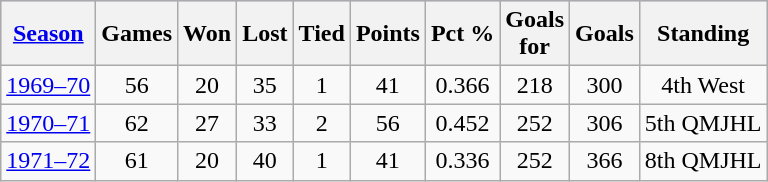<table class="wikitable" style="text-align: center">
<tr bgcolor="#ccccff">
<th><a href='#'>Season</a></th>
<th>Games</th>
<th>Won</th>
<th>Lost</th>
<th>Tied</th>
<th>Points</th>
<th>Pct %</th>
<th>Goals<br>for</th>
<th>Goals<br></th>
<th>Standing</th>
</tr>
<tr>
<td><a href='#'>1969–70</a></td>
<td>56</td>
<td>20</td>
<td>35</td>
<td>1</td>
<td>41</td>
<td>0.366</td>
<td>218</td>
<td>300</td>
<td>4th West</td>
</tr>
<tr>
<td><a href='#'>1970–71</a></td>
<td>62</td>
<td>27</td>
<td>33</td>
<td>2</td>
<td>56</td>
<td>0.452</td>
<td>252</td>
<td>306</td>
<td>5th QMJHL</td>
</tr>
<tr>
<td><a href='#'>1971–72</a></td>
<td>61</td>
<td>20</td>
<td>40</td>
<td>1</td>
<td>41</td>
<td>0.336</td>
<td>252</td>
<td>366</td>
<td>8th QMJHL</td>
</tr>
</table>
